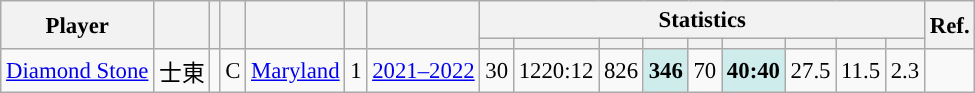<table class="wikitable sortable" style="font-size:95%; text-align:right;">
<tr>
<th rowspan="2">Player</th>
<th rowspan="2"></th>
<th rowspan="2"></th>
<th rowspan="2"></th>
<th rowspan="2"></th>
<th rowspan="2"></th>
<th rowspan="2"></th>
<th colspan="9">Statistics</th>
<th rowspan="2">Ref.</th>
</tr>
<tr>
<th></th>
<th></th>
<th></th>
<th></th>
<th></th>
<th></th>
<th></th>
<th></th>
<th></th>
</tr>
<tr>
<td align="left"><a href='#'>Diamond Stone</a></td>
<td align="left">士東</td>
<td align="center"></td>
<td align="center">C</td>
<td align="left"><a href='#'>Maryland</a></td>
<td align="center">1</td>
<td align="center"><a href='#'>2021–2022</a></td>
<td>30</td>
<td>1220:12</td>
<td>826</td>
<td bgcolor="#CFECEC"><strong>346</strong></td>
<td>70</td>
<td bgcolor="#CFECEC"><strong>40:40</strong></td>
<td>27.5</td>
<td>11.5</td>
<td>2.3</td>
<td align="center"></td>
</tr>
</table>
